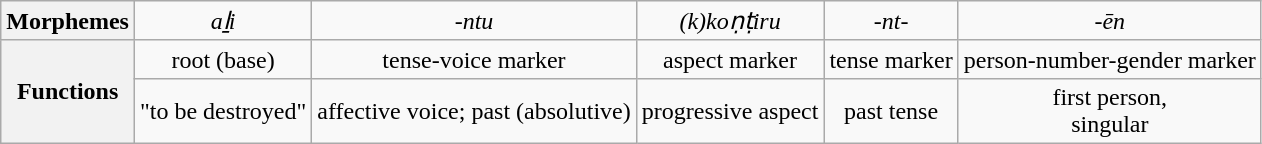<table class="wikitable" style="text-align: center">
<tr>
<th scope="row">Morphemes</th>
<td><em>aḻi</em></td>
<td><em>-ntu</em></td>
<td><em>(k)koṇṭiru</em></td>
<td><em>-nt-</em></td>
<td><em>-ēn</em></td>
</tr>
<tr>
<th scope="row" rowspan="2">Functions</th>
<td>root (base)</td>
<td>tense-voice marker</td>
<td>aspect marker</td>
<td>tense marker</td>
<td>person-number-gender marker</td>
</tr>
<tr>
<td>"to be destroyed"</td>
<td>affective voice; past (absolutive)</td>
<td>progressive aspect</td>
<td>past tense</td>
<td>first person,<br>singular</td>
</tr>
</table>
